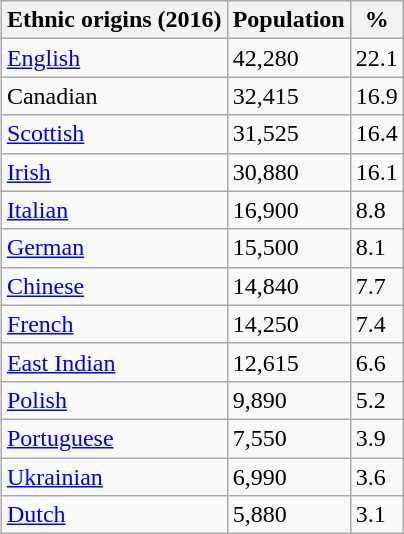<table class="wikitable" align="right">
<tr bgcolor="#CCCCCC">
<th>Ethnic origins (2016)</th>
<th>Population</th>
<th>%</th>
</tr>
<tr>
<td><a href='#'>English</a></td>
<td>42,280</td>
<td>22.1</td>
</tr>
<tr>
<td>Canadian</td>
<td>32,415</td>
<td>16.9</td>
</tr>
<tr>
<td><a href='#'>Scottish</a></td>
<td>31,525</td>
<td>16.4</td>
</tr>
<tr>
<td><a href='#'>Irish</a></td>
<td>30,880</td>
<td>16.1</td>
</tr>
<tr>
<td><a href='#'>Italian</a></td>
<td>16,900</td>
<td>8.8</td>
</tr>
<tr>
<td><a href='#'>German</a></td>
<td>15,500</td>
<td>8.1</td>
</tr>
<tr>
<td><a href='#'>Chinese</a></td>
<td>14,840</td>
<td>7.7</td>
</tr>
<tr>
<td><a href='#'>French</a></td>
<td>14,250</td>
<td>7.4</td>
</tr>
<tr>
<td><a href='#'>East Indian</a></td>
<td>12,615</td>
<td>6.6</td>
</tr>
<tr>
<td><a href='#'>Polish</a></td>
<td>9,890</td>
<td>5.2</td>
</tr>
<tr>
<td><a href='#'>Portuguese</a></td>
<td>7,550</td>
<td>3.9</td>
</tr>
<tr>
<td><a href='#'>Ukrainian</a></td>
<td>6,990</td>
<td>3.6</td>
</tr>
<tr>
<td><a href='#'>Dutch</a></td>
<td>5,880</td>
<td>3.1</td>
</tr>
</table>
